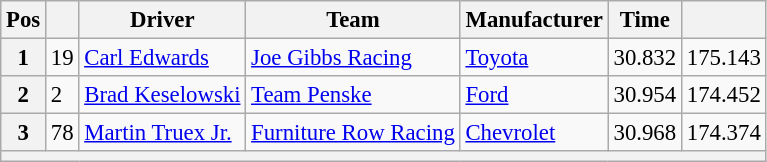<table class="wikitable" style="font-size:95%">
<tr>
<th>Pos</th>
<th></th>
<th>Driver</th>
<th>Team</th>
<th>Manufacturer</th>
<th>Time</th>
<th></th>
</tr>
<tr>
<th>1</th>
<td>19</td>
<td><a href='#'>Carl Edwards</a></td>
<td><a href='#'>Joe Gibbs Racing</a></td>
<td><a href='#'>Toyota</a></td>
<td>30.832</td>
<td>175.143</td>
</tr>
<tr>
<th>2</th>
<td>2</td>
<td><a href='#'>Brad Keselowski</a></td>
<td><a href='#'>Team Penske</a></td>
<td><a href='#'>Ford</a></td>
<td>30.954</td>
<td>174.452</td>
</tr>
<tr>
<th>3</th>
<td>78</td>
<td><a href='#'>Martin Truex Jr.</a></td>
<td><a href='#'>Furniture Row Racing</a></td>
<td><a href='#'>Chevrolet</a></td>
<td>30.968</td>
<td>174.374</td>
</tr>
<tr>
<th colspan="7"></th>
</tr>
</table>
